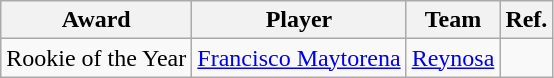<table class="wikitable">
<tr>
<th>Award</th>
<th>Player</th>
<th>Team</th>
<th>Ref.</th>
</tr>
<tr>
<td scope="row">Rookie of the Year</td>
<td> <a href='#'>Francisco Maytorena</a></td>
<td><a href='#'>Reynosa</a></td>
<td align=center></td>
</tr>
</table>
